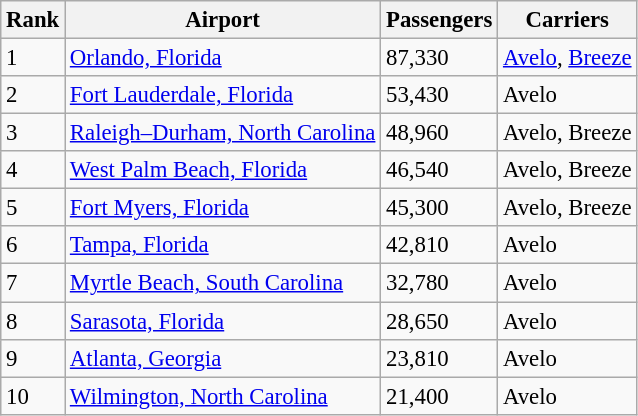<table class="wikitable sortable" style="font-size: 95%; text-align:left;">
<tr>
<th>Rank</th>
<th>Airport</th>
<th>Passengers</th>
<th>Carriers</th>
</tr>
<tr>
<td>1</td>
<td> <a href='#'>Orlando, Florida</a></td>
<td>87,330</td>
<td><a href='#'>Avelo</a>, <a href='#'>Breeze</a></td>
</tr>
<tr>
<td>2</td>
<td> <a href='#'>Fort Lauderdale, Florida</a></td>
<td>53,430</td>
<td>Avelo</td>
</tr>
<tr>
<td>3</td>
<td> <a href='#'>Raleigh–Durham, North Carolina</a></td>
<td>48,960</td>
<td>Avelo, Breeze</td>
</tr>
<tr>
<td>4</td>
<td> <a href='#'>West Palm Beach, Florida</a></td>
<td>46,540</td>
<td>Avelo, Breeze</td>
</tr>
<tr>
<td>5</td>
<td> <a href='#'>Fort Myers, Florida</a></td>
<td>45,300</td>
<td>Avelo, Breeze</td>
</tr>
<tr>
<td>6</td>
<td> <a href='#'>Tampa, Florida</a></td>
<td>42,810</td>
<td>Avelo</td>
</tr>
<tr>
<td>7</td>
<td> <a href='#'>Myrtle Beach, South Carolina</a></td>
<td>32,780</td>
<td>Avelo</td>
</tr>
<tr>
<td>8</td>
<td> <a href='#'>Sarasota, Florida</a></td>
<td>28,650</td>
<td>Avelo</td>
</tr>
<tr>
<td>9</td>
<td> <a href='#'>Atlanta, Georgia</a></td>
<td>23,810</td>
<td>Avelo</td>
</tr>
<tr>
<td>10</td>
<td> <a href='#'>Wilmington, North Carolina</a></td>
<td>21,400</td>
<td>Avelo</td>
</tr>
</table>
